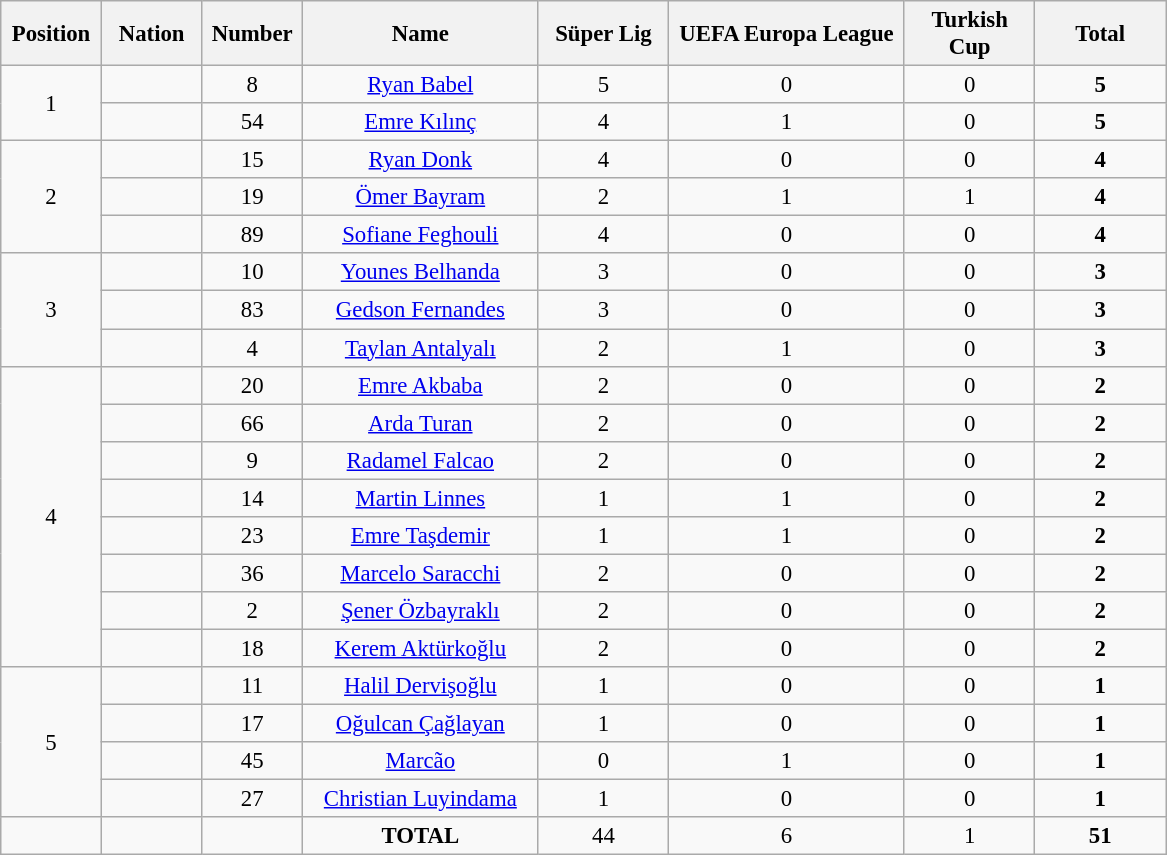<table class="wikitable" style="font-size: 95%; text-align: center;">
<tr>
<th width=60>Position</th>
<th width=60>Nation</th>
<th width=60>Number</th>
<th width=150>Name</th>
<th width=80>Süper Lig</th>
<th width=150>UEFA Europa League</th>
<th width=80>Turkish Cup</th>
<th width=80>Total</th>
</tr>
<tr>
<td rowspan=2>1</td>
<td></td>
<td>8</td>
<td><a href='#'>Ryan Babel</a></td>
<td>5</td>
<td>0</td>
<td>0</td>
<td><strong>5</strong></td>
</tr>
<tr>
<td></td>
<td>54</td>
<td><a href='#'>Emre Kılınç</a></td>
<td>4</td>
<td>1</td>
<td>0</td>
<td><strong>5</strong></td>
</tr>
<tr>
<td rowspan=3>2</td>
<td></td>
<td>15</td>
<td><a href='#'>Ryan Donk</a></td>
<td>4</td>
<td>0</td>
<td>0</td>
<td><strong>4</strong></td>
</tr>
<tr>
<td></td>
<td>19</td>
<td><a href='#'>Ömer Bayram</a></td>
<td>2</td>
<td>1</td>
<td>1</td>
<td><strong>4</strong></td>
</tr>
<tr>
<td></td>
<td>89</td>
<td><a href='#'>Sofiane Feghouli</a></td>
<td>4</td>
<td>0</td>
<td>0</td>
<td><strong>4</strong></td>
</tr>
<tr>
<td rowspan=3>3</td>
<td></td>
<td>10</td>
<td><a href='#'>Younes Belhanda</a></td>
<td>3</td>
<td>0</td>
<td>0</td>
<td><strong>3</strong></td>
</tr>
<tr>
<td></td>
<td>83</td>
<td><a href='#'>Gedson Fernandes</a></td>
<td>3</td>
<td>0</td>
<td>0</td>
<td><strong>3</strong></td>
</tr>
<tr>
<td></td>
<td>4</td>
<td><a href='#'>Taylan Antalyalı</a></td>
<td>2</td>
<td>1</td>
<td>0</td>
<td><strong>3</strong></td>
</tr>
<tr>
<td rowspan=8>4</td>
<td></td>
<td>20</td>
<td><a href='#'>Emre Akbaba</a></td>
<td>2</td>
<td>0</td>
<td>0</td>
<td><strong>2</strong></td>
</tr>
<tr>
<td></td>
<td>66</td>
<td><a href='#'>Arda Turan</a></td>
<td>2</td>
<td>0</td>
<td>0</td>
<td><strong>2</strong></td>
</tr>
<tr>
<td></td>
<td>9</td>
<td><a href='#'>Radamel Falcao</a></td>
<td>2</td>
<td>0</td>
<td>0</td>
<td><strong>2</strong></td>
</tr>
<tr>
<td></td>
<td>14</td>
<td><a href='#'>Martin Linnes</a></td>
<td>1</td>
<td>1</td>
<td>0</td>
<td><strong>2</strong></td>
</tr>
<tr>
<td></td>
<td>23</td>
<td><a href='#'>Emre Taşdemir</a></td>
<td>1</td>
<td>1</td>
<td>0</td>
<td><strong>2</strong></td>
</tr>
<tr>
<td></td>
<td>36</td>
<td><a href='#'>Marcelo Saracchi</a></td>
<td>2</td>
<td>0</td>
<td>0</td>
<td><strong>2</strong></td>
</tr>
<tr>
<td></td>
<td>2</td>
<td><a href='#'>Şener Özbayraklı</a></td>
<td>2</td>
<td>0</td>
<td>0</td>
<td><strong>2</strong></td>
</tr>
<tr>
<td></td>
<td>18</td>
<td><a href='#'>Kerem Aktürkoğlu</a></td>
<td>2</td>
<td>0</td>
<td>0</td>
<td><strong>2</strong></td>
</tr>
<tr>
<td rowspan=4>5</td>
<td></td>
<td>11</td>
<td><a href='#'>Halil Dervişoğlu</a></td>
<td>1</td>
<td>0</td>
<td>0</td>
<td><strong>1</strong></td>
</tr>
<tr>
<td></td>
<td>17</td>
<td><a href='#'>Oğulcan Çağlayan</a></td>
<td>1</td>
<td>0</td>
<td>0</td>
<td><strong>1</strong></td>
</tr>
<tr>
<td></td>
<td>45</td>
<td><a href='#'>Marcão</a></td>
<td>0</td>
<td>1</td>
<td>0</td>
<td><strong>1</strong></td>
</tr>
<tr>
<td></td>
<td>27</td>
<td><a href='#'>Christian Luyindama</a></td>
<td>1</td>
<td>0</td>
<td>0</td>
<td><strong>1</strong></td>
</tr>
<tr>
<td></td>
<td></td>
<td></td>
<td><strong>TOTAL</strong></td>
<td>44</td>
<td>6</td>
<td>1</td>
<td><strong>51</strong></td>
</tr>
</table>
